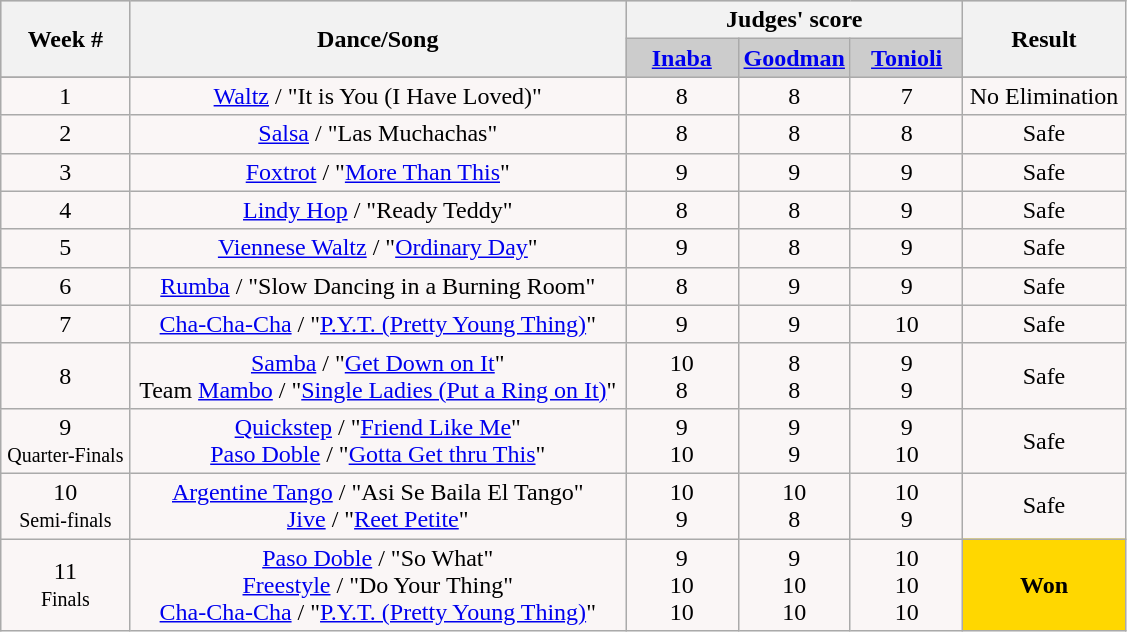<table class="wikitable collapsible collapsed">
<tr style="text-align: center; background:#ccc;">
<th rowspan="2">Week #</th>
<th rowspan="2">Dance/Song</th>
<th colspan="3">Judges' score</th>
<th rowspan="2">Result</th>
</tr>
<tr style="text-align: center; background:#ccc;">
<td style="width:10%; "><strong><a href='#'>Inaba</a></strong></td>
<td style="width:10%; "><strong><a href='#'>Goodman</a></strong></td>
<td style="width:10%; "><strong><a href='#'>Tonioli</a></strong></td>
</tr>
<tr>
</tr>
<tr style="text-align:center; background:#faf6f6;">
<td>1</td>
<td><a href='#'>Waltz</a> / "It is You (I Have Loved)"</td>
<td>8</td>
<td>8</td>
<td>7</td>
<td>No Elimination</td>
</tr>
<tr style="text-align: center; background:#faf6f6;">
<td>2</td>
<td><a href='#'>Salsa</a> / "Las Muchachas"</td>
<td>8</td>
<td>8</td>
<td>8</td>
<td>Safe</td>
</tr>
<tr style="text-align: center; background:#faf6f6;">
<td>3</td>
<td><a href='#'>Foxtrot</a> / "<a href='#'>More Than This</a>"</td>
<td>9</td>
<td>9</td>
<td>9</td>
<td>Safe</td>
</tr>
<tr style="text-align: center; background:#faf6f6;">
<td>4</td>
<td><a href='#'>Lindy Hop</a> / "Ready Teddy"</td>
<td>8</td>
<td>8</td>
<td>9</td>
<td>Safe</td>
</tr>
<tr style="text-align: center; background:#faf6f6;">
<td>5</td>
<td><a href='#'>Viennese Waltz</a> / "<a href='#'>Ordinary Day</a>"</td>
<td>9</td>
<td>8</td>
<td>9</td>
<td>Safe</td>
</tr>
<tr style="text-align: center; background:#faf6f6;">
<td>6</td>
<td><a href='#'>Rumba</a> / "Slow Dancing in a Burning Room"</td>
<td>8</td>
<td>9</td>
<td>9</td>
<td>Safe</td>
</tr>
<tr style="text-align: center; background:#faf6f6;">
<td>7</td>
<td><a href='#'>Cha-Cha-Cha</a> / "<a href='#'>P.Y.T. (Pretty Young Thing)</a>"</td>
<td>9</td>
<td>9</td>
<td>10</td>
<td>Safe</td>
</tr>
<tr style="text-align: center; background:#faf6f6;">
<td>8</td>
<td><a href='#'>Samba</a> / "<a href='#'>Get Down on It</a>"<br>Team <a href='#'>Mambo</a> / "<a href='#'>Single Ladies (Put a Ring on It)</a>"</td>
<td>10<br>8</td>
<td>8<br>8</td>
<td>9<br>9</td>
<td>Safe</td>
</tr>
<tr style="text-align:center; background:#faf6f6;">
<td>9<br><small>Quarter-Finals</small></td>
<td><a href='#'>Quickstep</a> / "<a href='#'>Friend Like Me</a>"<br><a href='#'>Paso Doble</a> / "<a href='#'>Gotta Get thru This</a>"</td>
<td>9<br>10</td>
<td>9<br>9</td>
<td>9<br>10</td>
<td>Safe</td>
</tr>
<tr style="text-align: center; background:#faf6f6;">
<td>10<br><small>Semi-finals</small></td>
<td><a href='#'>Argentine Tango</a> / "Asi Se Baila El Tango"<br><a href='#'>Jive</a> / "<a href='#'>Reet Petite</a>"</td>
<td>10<br>9</td>
<td>10<br>8</td>
<td>10<br>9</td>
<td>Safe</td>
</tr>
<tr style="text-align: center; background:#faf6f6;">
<td>11<br><small>Finals</small></td>
<td><a href='#'>Paso Doble</a> / "So What"<br><a href='#'>Freestyle</a> / "Do Your Thing"<br><a href='#'>Cha-Cha-Cha</a> / "<a href='#'>P.Y.T. (Pretty Young Thing)</a>"</td>
<td>9<br>10<br>10</td>
<td>9<br>10<br>10</td>
<td>10<br>10<br>10</td>
<th style="background:gold;">Won</th>
</tr>
</table>
